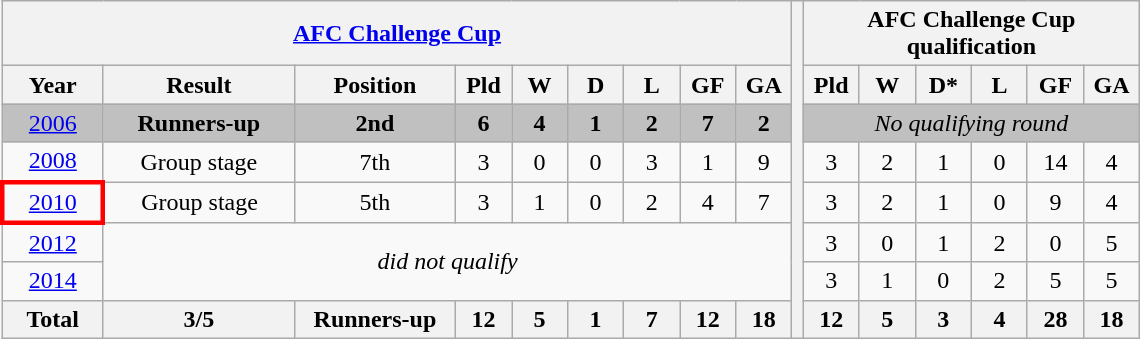<table class="wikitable" style="text-align: center;">
<tr>
<th colspan=9><a href='#'>AFC Challenge Cup</a></th>
<th style="width:1% ;" rowspan="16"></th>
<th colspan=6>AFC Challenge Cup qualification</th>
</tr>
<tr>
<th width=60px>Year</th>
<th width=120px>Result</th>
<th width=100px>Position</th>
<th width=30px>Pld</th>
<th width=30px>W</th>
<th width=30px>D</th>
<th width=30px>L</th>
<th width=30px>GF</th>
<th width=30px>GA</th>
<th width=30px>Pld</th>
<th width=30px>W</th>
<th width=30px>D*</th>
<th width=30px>L</th>
<th width=30px>GF</th>
<th width=30px>GA</th>
</tr>
<tr style="background:silver;">
<td> <a href='#'>2006</a></td>
<td><strong>Runners-up</strong></td>
<td><strong>2nd</strong></td>
<td><strong>6</strong></td>
<td><strong>4</strong></td>
<td><strong>1</strong></td>
<td><strong>2</strong></td>
<td><strong>7</strong></td>
<td><strong>2</strong></td>
<td colspan=6><em>No qualifying round</em></td>
</tr>
<tr>
<td> <a href='#'>2008</a></td>
<td>Group stage</td>
<td>7th</td>
<td>3</td>
<td>0</td>
<td>0</td>
<td>3</td>
<td>1</td>
<td>9</td>
<td>3</td>
<td>2</td>
<td>1</td>
<td>0</td>
<td>14</td>
<td>4</td>
</tr>
<tr>
<td style="border: 3px solid red"> <a href='#'>2010</a></td>
<td>Group stage</td>
<td>5th</td>
<td>3</td>
<td>1</td>
<td>0</td>
<td>2</td>
<td>4</td>
<td>7</td>
<td>3</td>
<td>2</td>
<td>1</td>
<td>0</td>
<td>9</td>
<td>4</td>
</tr>
<tr>
<td> <a href='#'>2012</a></td>
<td colspan=8 rowspan=2><em>did not qualify</em></td>
<td>3</td>
<td>0</td>
<td>1</td>
<td>2</td>
<td>0</td>
<td>5</td>
</tr>
<tr>
<td> <a href='#'>2014</a></td>
<td>3</td>
<td>1</td>
<td>0</td>
<td>2</td>
<td>5</td>
<td>5</td>
</tr>
<tr>
<th>Total</th>
<th>3/5</th>
<th>Runners-up</th>
<th>12</th>
<th>5</th>
<th>1</th>
<th>7</th>
<th>12</th>
<th>18</th>
<th>12</th>
<th>5</th>
<th>3</th>
<th>4</th>
<th>28</th>
<th>18</th>
</tr>
</table>
